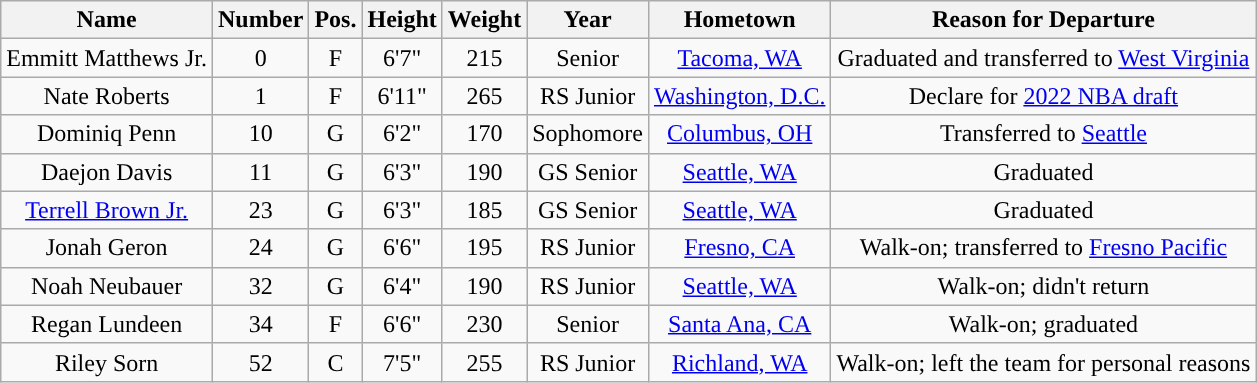<table class="wikitable sortable sortable" style="text-align: center">
<tr align=center>
<th>Name</th>
<th>Number</th>
<th>Pos.</th>
<th>Height</th>
<th>Weight</th>
<th>Year</th>
<th>Hometown</th>
<th>Reason for Departure</th>
</tr>
<tr>
<td>Emmitt Matthews Jr.</td>
<td>0</td>
<td>F</td>
<td>6'7"</td>
<td>215</td>
<td>Senior</td>
<td><a href='#'>Tacoma, WA</a></td>
<td>Graduated and transferred to <a href='#'>West Virginia</a></td>
</tr>
<tr>
<td>Nate Roberts</td>
<td>1</td>
<td>F</td>
<td>6'11"</td>
<td>265</td>
<td>RS Junior</td>
<td><a href='#'>Washington, D.C.</a></td>
<td>Declare for <a href='#'>2022 NBA draft</a></td>
</tr>
<tr>
<td>Dominiq Penn</td>
<td>10</td>
<td>G</td>
<td>6'2"</td>
<td>170</td>
<td>Sophomore</td>
<td><a href='#'>Columbus, OH</a></td>
<td>Transferred to <a href='#'>Seattle</a></td>
</tr>
<tr>
<td>Daejon Davis</td>
<td>11</td>
<td>G</td>
<td>6'3"</td>
<td>190</td>
<td>GS Senior</td>
<td><a href='#'>Seattle, WA</a></td>
<td>Graduated</td>
</tr>
<tr>
<td><a href='#'>Terrell Brown Jr.</a></td>
<td>23</td>
<td>G</td>
<td>6'3"</td>
<td>185</td>
<td>GS Senior</td>
<td><a href='#'>Seattle, WA</a></td>
<td>Graduated</td>
</tr>
<tr>
<td>Jonah Geron</td>
<td>24</td>
<td>G</td>
<td>6'6"</td>
<td>195</td>
<td>RS Junior</td>
<td><a href='#'>Fresno, CA</a></td>
<td>Walk-on; transferred to <a href='#'>Fresno Pacific</a></td>
</tr>
<tr>
<td>Noah Neubauer</td>
<td>32</td>
<td>G</td>
<td>6'4"</td>
<td>190</td>
<td>RS Junior</td>
<td><a href='#'>Seattle, WA</a></td>
<td>Walk-on; didn't return</td>
</tr>
<tr>
<td>Regan Lundeen</td>
<td>34</td>
<td>F</td>
<td>6'6"</td>
<td>230</td>
<td>Senior</td>
<td><a href='#'>Santa Ana, CA</a></td>
<td>Walk-on; graduated</td>
</tr>
<tr>
<td>Riley Sorn</td>
<td>52</td>
<td>C</td>
<td>7'5"</td>
<td>255</td>
<td>RS Junior</td>
<td><a href='#'>Richland, WA</a></td>
<td>Walk-on; left the team for personal reasons</td>
</tr>
</table>
